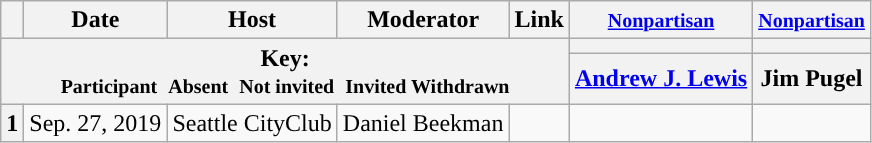<table class="wikitable" style="text-align:center;">
<tr>
<th scope="col"></th>
<th scope="col">Date</th>
<th scope="col">Host</th>
<th scope="col">Moderator</th>
<th scope="col">Link</th>
<th scope="col"><small><a href='#'>Nonpartisan</a></small></th>
<th scope="col"><small><a href='#'>Nonpartisan</a></small></th>
</tr>
<tr>
<th colspan="5" rowspan="2">Key:<br> <small>Participant </small>  <small>Absent </small>  <small>Not invited </small>  <small>Invited  Withdrawn</small></th>
<th scope="col" style="background:"></th>
<th scope="col" style="background:"></th>
</tr>
<tr>
<th scope="col"><a href='#'>Andrew J. Lewis</a></th>
<th scope="col">Jim Pugel</th>
</tr>
<tr>
<th>1</th>
<td style="white-space:nowrap;">Sep. 27, 2019</td>
<td style="white-space:nowrap;">Seattle CityClub</td>
<td style="white-space:nowrap;">Daniel Beekman</td>
<td style="white-space:nowrap;"></td>
<td></td>
<td></td>
</tr>
</table>
